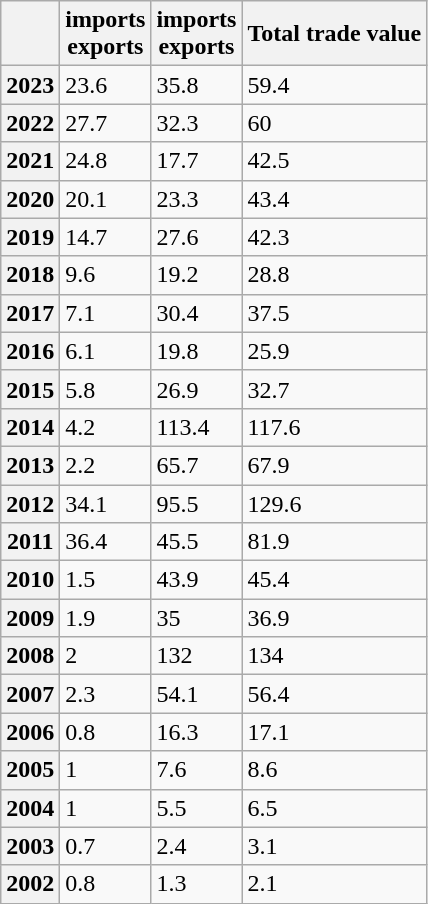<table class="wikitable">
<tr>
<th></th>
<th> imports<br> exports</th>
<th> imports<br> exports</th>
<th>Total trade value</th>
</tr>
<tr>
<th>2023</th>
<td>23.6</td>
<td>35.8</td>
<td>59.4</td>
</tr>
<tr>
<th>2022</th>
<td>27.7</td>
<td>32.3</td>
<td>60</td>
</tr>
<tr>
<th>2021</th>
<td>24.8</td>
<td>17.7</td>
<td>42.5</td>
</tr>
<tr>
<th>2020</th>
<td>20.1</td>
<td>23.3</td>
<td>43.4</td>
</tr>
<tr>
<th>2019</th>
<td>14.7</td>
<td>27.6</td>
<td>42.3</td>
</tr>
<tr>
<th>2018</th>
<td>9.6</td>
<td>19.2</td>
<td>28.8</td>
</tr>
<tr>
<th>2017</th>
<td>7.1</td>
<td>30.4</td>
<td>37.5</td>
</tr>
<tr>
<th>2016</th>
<td>6.1</td>
<td>19.8</td>
<td>25.9</td>
</tr>
<tr>
<th>2015</th>
<td>5.8</td>
<td>26.9</td>
<td>32.7</td>
</tr>
<tr>
<th>2014</th>
<td>4.2</td>
<td>113.4</td>
<td>117.6</td>
</tr>
<tr>
<th>2013</th>
<td>2.2</td>
<td>65.7</td>
<td>67.9</td>
</tr>
<tr>
<th>2012</th>
<td>34.1</td>
<td>95.5</td>
<td>129.6</td>
</tr>
<tr>
<th>2011</th>
<td>36.4</td>
<td>45.5</td>
<td>81.9</td>
</tr>
<tr>
<th>2010</th>
<td>1.5</td>
<td>43.9</td>
<td>45.4</td>
</tr>
<tr>
<th>2009</th>
<td>1.9</td>
<td>35</td>
<td>36.9</td>
</tr>
<tr>
<th>2008</th>
<td>2</td>
<td>132</td>
<td>134</td>
</tr>
<tr>
<th>2007</th>
<td>2.3</td>
<td>54.1</td>
<td>56.4</td>
</tr>
<tr>
<th>2006</th>
<td>0.8</td>
<td>16.3</td>
<td>17.1</td>
</tr>
<tr>
<th>2005</th>
<td>1</td>
<td>7.6</td>
<td>8.6</td>
</tr>
<tr>
<th>2004</th>
<td>1</td>
<td>5.5</td>
<td>6.5</td>
</tr>
<tr>
<th>2003</th>
<td>0.7</td>
<td>2.4</td>
<td>3.1</td>
</tr>
<tr>
<th>2002</th>
<td>0.8</td>
<td>1.3</td>
<td>2.1</td>
</tr>
</table>
